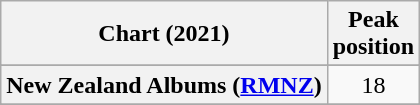<table class="wikitable sortable plainrowheaders" style="text-align:center">
<tr>
<th scope="col">Chart (2021)</th>
<th scope="col">Peak<br>position</th>
</tr>
<tr>
</tr>
<tr>
</tr>
<tr>
</tr>
<tr>
<th scope="row">New Zealand Albums (<a href='#'>RMNZ</a>)</th>
<td>18</td>
</tr>
<tr>
</tr>
<tr>
</tr>
<tr>
</tr>
<tr>
</tr>
<tr>
</tr>
<tr>
</tr>
<tr>
</tr>
<tr>
</tr>
</table>
